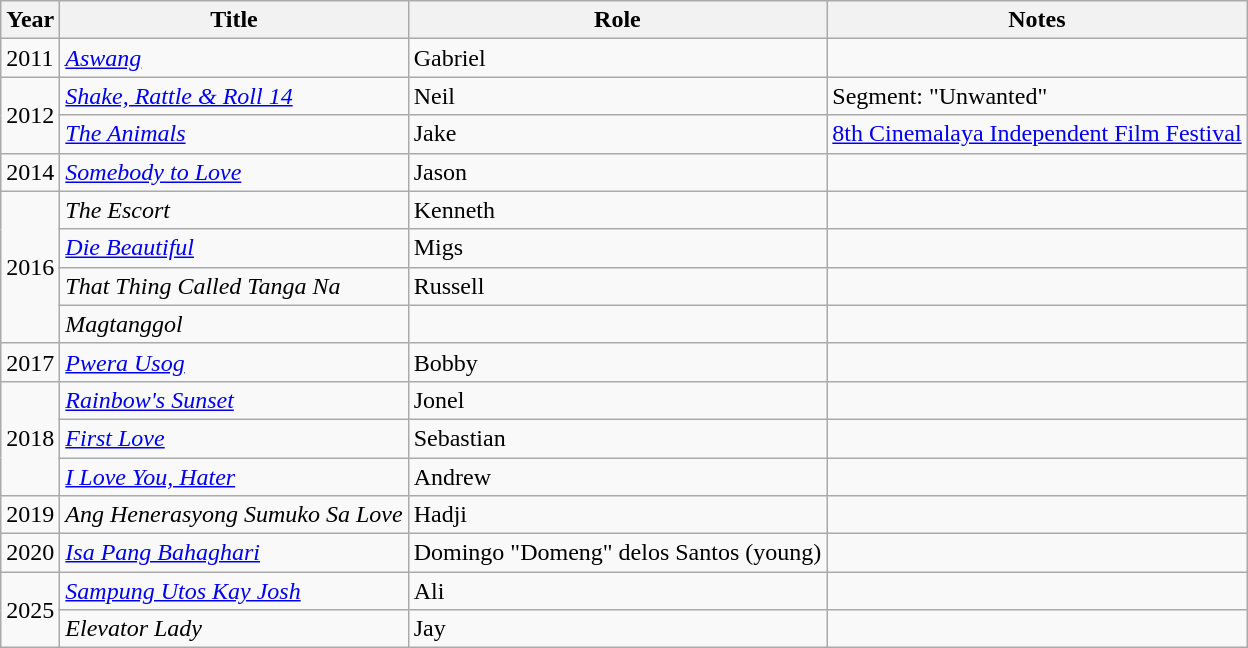<table class="wikitable">
<tr>
<th>Year</th>
<th>Title</th>
<th>Role</th>
<th>Notes</th>
</tr>
<tr>
<td>2011</td>
<td><em><a href='#'>Aswang</a></em></td>
<td>Gabriel</td>
<td></td>
</tr>
<tr>
<td rowspan=2>2012</td>
<td><em><a href='#'>Shake, Rattle & Roll 14</a></em></td>
<td>Neil</td>
<td>Segment: "Unwanted"</td>
</tr>
<tr>
<td><em><a href='#'>The Animals</a></em></td>
<td>Jake</td>
<td><a href='#'>8th Cinemalaya Independent Film Festival</a></td>
</tr>
<tr>
<td>2014</td>
<td><em><a href='#'>Somebody to Love</a></em></td>
<td>Jason</td>
<td></td>
</tr>
<tr>
<td rowspan=4>2016</td>
<td><em>The Escort</em></td>
<td>Kenneth</td>
<td></td>
</tr>
<tr>
<td><em><a href='#'>Die Beautiful</a></em></td>
<td>Migs</td>
<td></td>
</tr>
<tr>
<td><em>That Thing Called Tanga Na</em></td>
<td>Russell</td>
<td></td>
</tr>
<tr>
<td><em>Magtanggol</em></td>
<td></td>
<td></td>
</tr>
<tr>
<td>2017</td>
<td><em><a href='#'>Pwera Usog</a></em></td>
<td>Bobby</td>
<td></td>
</tr>
<tr>
<td rowspan=3>2018</td>
<td><em><a href='#'>Rainbow's Sunset</a></em></td>
<td>Jonel</td>
<td></td>
</tr>
<tr>
<td><em><a href='#'>First Love</a></em></td>
<td>Sebastian</td>
<td></td>
</tr>
<tr>
<td><em><a href='#'>I Love You, Hater</a></em></td>
<td>Andrew</td>
<td></td>
</tr>
<tr>
<td>2019</td>
<td><em>Ang Henerasyong Sumuko Sa Love</em></td>
<td>Hadji</td>
<td></td>
</tr>
<tr>
<td>2020</td>
<td><em><a href='#'>Isa Pang Bahaghari</a></em></td>
<td>Domingo "Domeng" delos Santos (young)</td>
<td></td>
</tr>
<tr>
<td rowspan="2">2025</td>
<td><em><a href='#'>Sampung Utos Kay Josh</a></em></td>
<td>Ali</td>
<td></td>
</tr>
<tr>
<td><em>Elevator Lady</em></td>
<td>Jay</td>
<td></td>
</tr>
</table>
